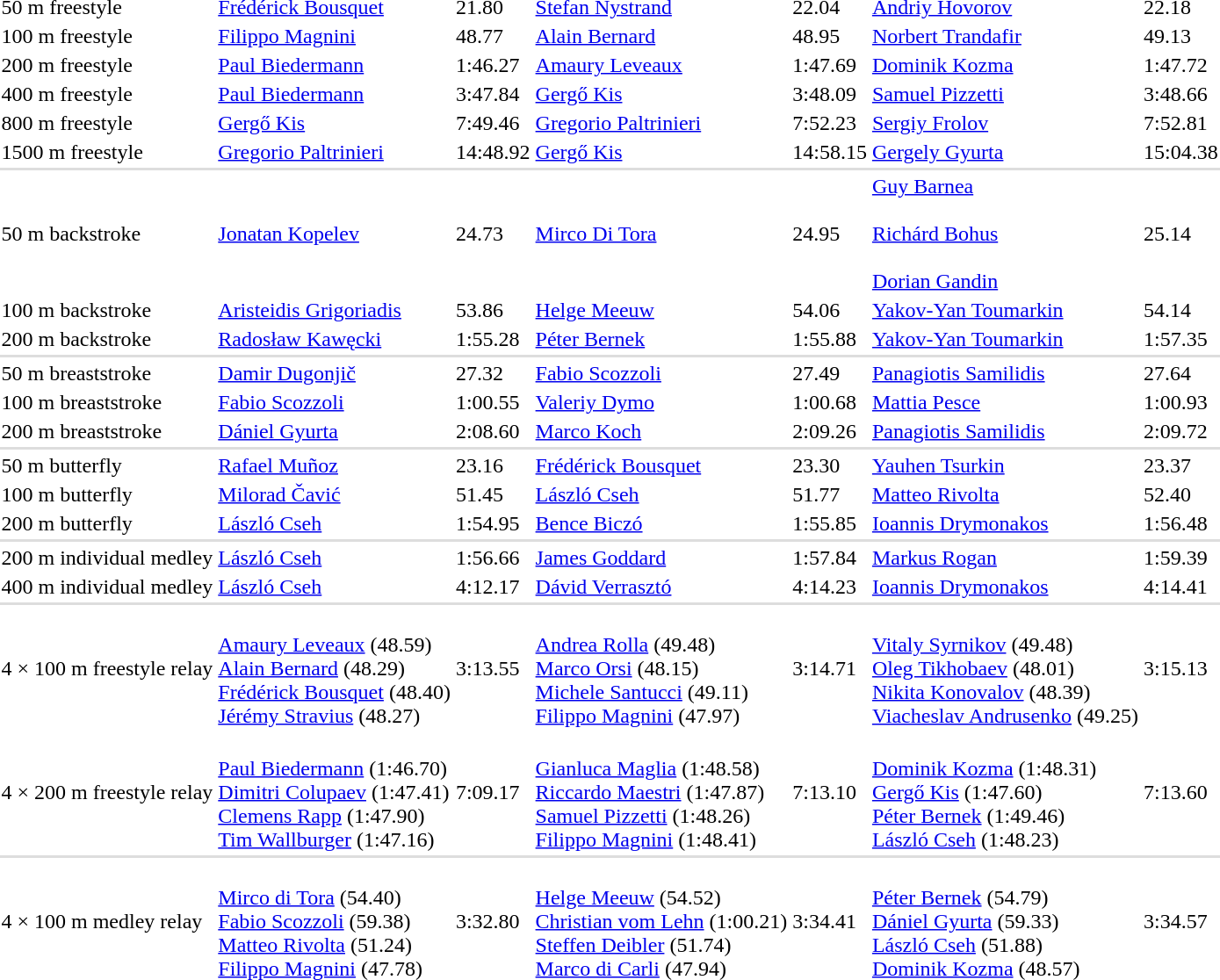<table>
<tr>
<td>50 m freestyle<br></td>
<td><a href='#'>Frédérick Bousquet</a><br></td>
<td>21.80</td>
<td><a href='#'>Stefan Nystrand</a><br></td>
<td>22.04</td>
<td><a href='#'>Andriy Hovorov</a><br></td>
<td>22.18</td>
</tr>
<tr>
<td>100 m freestyle<br></td>
<td><a href='#'>Filippo Magnini</a><br></td>
<td>48.77</td>
<td><a href='#'>Alain Bernard</a><br></td>
<td>48.95</td>
<td><a href='#'>Norbert Trandafir</a><br></td>
<td>49.13</td>
</tr>
<tr>
<td>200 m freestyle<br></td>
<td><a href='#'>Paul Biedermann</a><br></td>
<td>1:46.27</td>
<td><a href='#'>Amaury Leveaux</a><br></td>
<td>1:47.69</td>
<td><a href='#'>Dominik Kozma</a><br></td>
<td>1:47.72</td>
</tr>
<tr>
<td>400 m freestyle<br></td>
<td><a href='#'>Paul Biedermann</a><br></td>
<td>3:47.84</td>
<td><a href='#'>Gergő Kis</a><br></td>
<td>3:48.09</td>
<td><a href='#'>Samuel Pizzetti</a><br></td>
<td>3:48.66</td>
</tr>
<tr>
<td>800 m freestyle<br></td>
<td><a href='#'>Gergő Kis</a><br></td>
<td>7:49.46</td>
<td><a href='#'>Gregorio Paltrinieri</a><br></td>
<td>7:52.23</td>
<td><a href='#'>Sergiy Frolov</a><br></td>
<td>7:52.81</td>
</tr>
<tr>
<td>1500 m freestyle<br></td>
<td><a href='#'>Gregorio Paltrinieri</a><br></td>
<td>14:48.92</td>
<td><a href='#'>Gergő Kis</a><br></td>
<td>14:58.15</td>
<td><a href='#'>Gergely Gyurta</a><br></td>
<td>15:04.38</td>
</tr>
<tr bgcolor=#DDDDDD>
<td colspan=7></td>
</tr>
<tr>
<td>50 m backstroke<br></td>
<td><a href='#'>Jonatan Kopelev</a><br></td>
<td>24.73</td>
<td><a href='#'>Mirco Di Tora</a><br></td>
<td>24.95</td>
<td><a href='#'>Guy Barnea</a><br><br><a href='#'>Richárd Bohus</a><br><br><a href='#'>Dorian Gandin</a><br></td>
<td>25.14</td>
</tr>
<tr>
<td>100 m backstroke<br></td>
<td><a href='#'>Aristeidis Grigoriadis</a><br></td>
<td>53.86</td>
<td><a href='#'>Helge Meeuw</a><br></td>
<td>54.06</td>
<td><a href='#'>Yakov-Yan Toumarkin</a><br></td>
<td>54.14</td>
</tr>
<tr>
<td>200 m backstroke<br></td>
<td><a href='#'>Radosław Kawęcki</a><br></td>
<td>1:55.28</td>
<td><a href='#'>Péter Bernek</a><br></td>
<td>1:55.88</td>
<td><a href='#'>Yakov-Yan Toumarkin</a><br></td>
<td>1:57.35</td>
</tr>
<tr bgcolor=#DDDDDD>
<td colspan=7></td>
</tr>
<tr>
<td>50 m breaststroke<br></td>
<td><a href='#'>Damir Dugonjič</a><br></td>
<td>27.32</td>
<td><a href='#'>Fabio Scozzoli</a><br></td>
<td>27.49</td>
<td><a href='#'>Panagiotis Samilidis</a><br></td>
<td>27.64</td>
</tr>
<tr>
<td>100 m breaststroke<br></td>
<td><a href='#'>Fabio Scozzoli</a><br></td>
<td>1:00.55</td>
<td><a href='#'>Valeriy Dymo</a><br></td>
<td>1:00.68</td>
<td><a href='#'>Mattia Pesce</a><br></td>
<td>1:00.93</td>
</tr>
<tr>
<td>200 m breaststroke<br></td>
<td><a href='#'>Dániel Gyurta</a><br></td>
<td>2:08.60</td>
<td><a href='#'>Marco Koch</a><br></td>
<td>2:09.26</td>
<td><a href='#'>Panagiotis Samilidis</a><br></td>
<td>2:09.72</td>
</tr>
<tr bgcolor=#DDDDDD>
<td colspan=7></td>
</tr>
<tr>
<td>50 m butterfly<br></td>
<td><a href='#'>Rafael Muñoz</a><br></td>
<td>23.16</td>
<td><a href='#'>Frédérick Bousquet</a><br></td>
<td>23.30</td>
<td><a href='#'>Yauhen Tsurkin</a><br></td>
<td>23.37</td>
</tr>
<tr>
<td>100 m butterfly<br></td>
<td><a href='#'>Milorad Čavić</a><br></td>
<td>51.45</td>
<td><a href='#'>László Cseh</a><br></td>
<td>51.77</td>
<td><a href='#'>Matteo Rivolta</a><br></td>
<td>52.40</td>
</tr>
<tr>
<td>200 m butterfly<br></td>
<td><a href='#'>László Cseh</a><br></td>
<td>1:54.95</td>
<td><a href='#'>Bence Biczó</a><br></td>
<td>1:55.85</td>
<td><a href='#'>Ioannis Drymonakos</a><br></td>
<td>1:56.48</td>
</tr>
<tr bgcolor=#DDDDDD>
<td colspan=7></td>
</tr>
<tr>
<td>200 m individual medley<br></td>
<td><a href='#'>László Cseh</a><br></td>
<td>1:56.66</td>
<td><a href='#'>James Goddard</a><br></td>
<td>1:57.84</td>
<td><a href='#'>Markus Rogan</a><br></td>
<td>1:59.39</td>
</tr>
<tr>
<td>400 m individual medley<br></td>
<td><a href='#'>László Cseh</a><br></td>
<td>4:12.17</td>
<td><a href='#'>Dávid Verrasztó</a><br></td>
<td>4:14.23</td>
<td><a href='#'>Ioannis Drymonakos</a><br></td>
<td>4:14.41</td>
</tr>
<tr bgcolor=#DDDDDD>
<td colspan=7></td>
</tr>
<tr>
<td>4 × 100 m freestyle relay<br></td>
<td><br><a href='#'>Amaury Leveaux</a> (48.59)<br><a href='#'>Alain Bernard</a> (48.29)<br><a href='#'>Frédérick Bousquet</a> (48.40)<br><a href='#'>Jérémy Stravius</a> (48.27)</td>
<td>3:13.55</td>
<td><br><a href='#'>Andrea Rolla</a> (49.48)<br><a href='#'>Marco Orsi</a> (48.15)<br><a href='#'>Michele Santucci</a> (49.11)<br><a href='#'>Filippo Magnini</a> (47.97)</td>
<td>3:14.71</td>
<td><br><a href='#'>Vitaly Syrnikov</a> (49.48)<br><a href='#'>Oleg Tikhobaev</a> (48.01)<br><a href='#'>Nikita Konovalov</a> (48.39)<br><a href='#'>Viacheslav Andrusenko</a> (49.25)</td>
<td>3:15.13</td>
</tr>
<tr>
<td>4 × 200 m freestyle relay<br></td>
<td><br><a href='#'>Paul Biedermann</a> (1:46.70)<br><a href='#'>Dimitri Colupaev</a> (1:47.41)<br><a href='#'>Clemens Rapp</a> (1:47.90)<br><a href='#'>Tim Wallburger</a> (1:47.16)</td>
<td>7:09.17</td>
<td><br><a href='#'>Gianluca Maglia</a> (1:48.58)<br><a href='#'>Riccardo Maestri</a> (1:47.87)<br><a href='#'>Samuel Pizzetti</a> (1:48.26)<br><a href='#'>Filippo Magnini</a> (1:48.41)</td>
<td>7:13.10</td>
<td><br><a href='#'>Dominik Kozma</a> (1:48.31)<br><a href='#'>Gergő Kis</a> (1:47.60)<br><a href='#'>Péter Bernek</a> (1:49.46)<br><a href='#'>László Cseh</a> (1:48.23)</td>
<td>7:13.60</td>
</tr>
<tr bgcolor=#DDDDDD>
<td colspan=7></td>
</tr>
<tr>
<td>4 × 100 m medley relay<br></td>
<td><br><a href='#'>Mirco di Tora</a> (54.40)<br><a href='#'>Fabio Scozzoli</a> (59.38)<br><a href='#'>Matteo Rivolta</a> (51.24)<br><a href='#'>Filippo Magnini</a> (47.78)</td>
<td>3:32.80</td>
<td><br><a href='#'>Helge Meeuw</a> (54.52)<br><a href='#'>Christian vom Lehn</a> (1:00.21)<br><a href='#'>Steffen Deibler</a> (51.74)<br><a href='#'>Marco di Carli</a> (47.94)</td>
<td>3:34.41</td>
<td><br><a href='#'>Péter Bernek</a> (54.79)<br><a href='#'>Dániel Gyurta</a> (59.33)<br><a href='#'>László Cseh</a> (51.88)<br><a href='#'>Dominik Kozma</a> (48.57)</td>
<td>3:34.57</td>
</tr>
</table>
